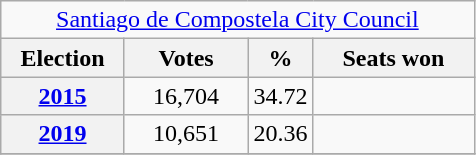<table class="wikitable" style="text-align:center;">
<tr>
<td colspan="8"><a href='#'>Santiago de Compostela City Council</a></td>
</tr>
<tr>
<th width="75px">Election</th>
<th width="75px">Votes</th>
<th width="35px">%</th>
<th width="100px">Seats won</th>
</tr>
<tr>
<th><a href='#'>2015</a></th>
<td>16,704</td>
<td>34.72</td>
<td></td>
</tr>
<tr>
<th><a href='#'>2019</a></th>
<td>10,651</td>
<td>20.36</td>
<td></td>
</tr>
<tr>
</tr>
</table>
